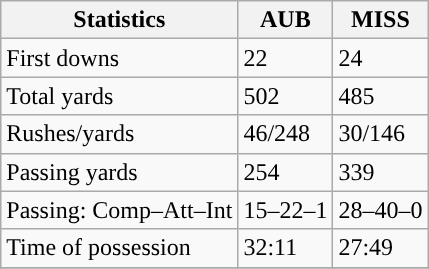<table class="wikitable" style="float: left;">
<tr>
<th>Statistics</th>
<th>AUB</th>
<th>MISS</th>
</tr>
<tr>
<td>First downs</td>
<td>22</td>
<td>24</td>
</tr>
<tr>
<td>Total yards</td>
<td>502</td>
<td>485</td>
</tr>
<tr>
<td>Rushes/yards</td>
<td>46/248</td>
<td>30/146</td>
</tr>
<tr>
<td>Passing yards</td>
<td>254</td>
<td>339</td>
</tr>
<tr>
<td>Passing: Comp–Att–Int</td>
<td>15–22–1</td>
<td>28–40–0</td>
</tr>
<tr>
<td>Time of possession</td>
<td>32:11</td>
<td>27:49</td>
</tr>
<tr>
</tr>
</table>
